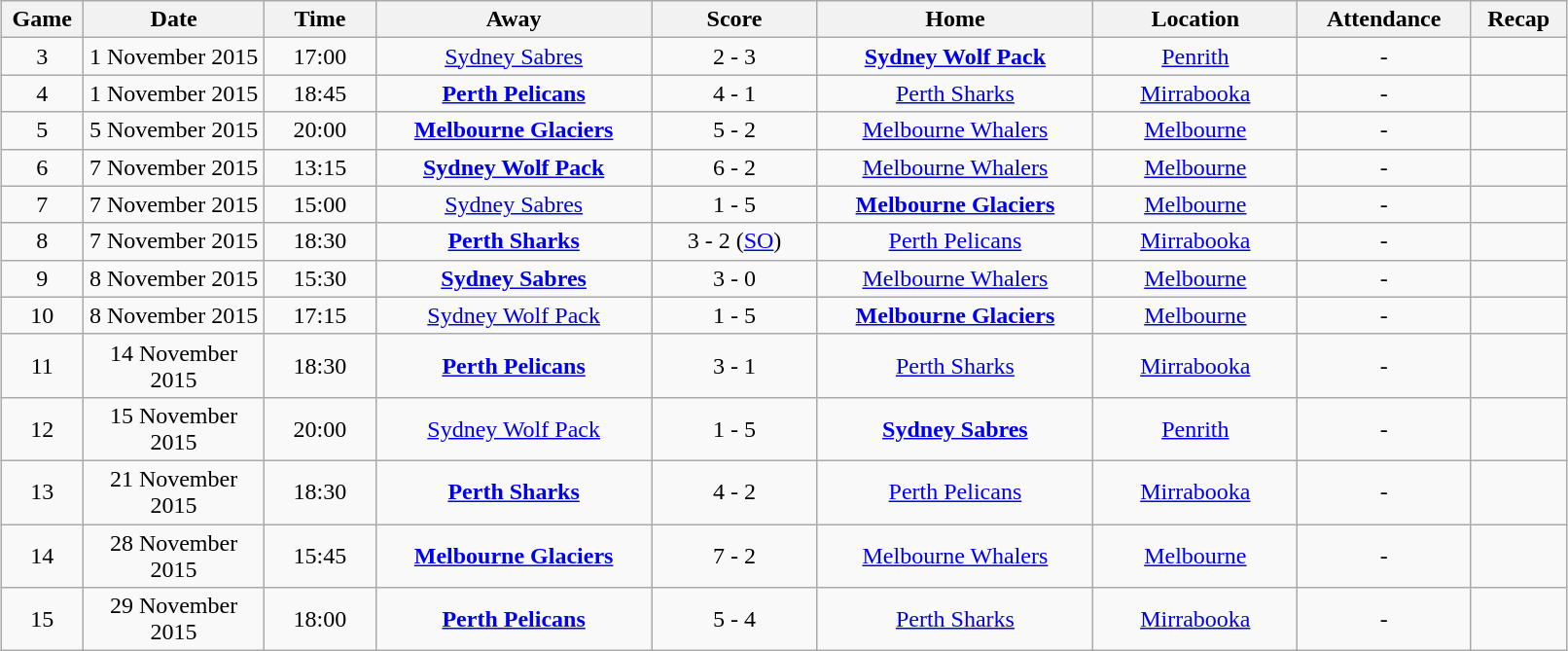<table class="wikitable" width="85%" style="margin: 1em auto 1em auto">
<tr>
<th width="1%">Game</th>
<th width="6%">Date</th>
<th width="4%">Time</th>
<th width="10%">Away</th>
<th width="6%">Score</th>
<th width="10%">Home</th>
<th width="7%">Location</th>
<th width="4%">Attendance</th>
<th width="2%">Recap</th>
</tr>
<tr align="center">
<td>3</td>
<td>1 November 2015</td>
<td>17:00</td>
<td><a href='#'>Sydney Sabres</a></td>
<td>2 - 3</td>
<td><strong><a href='#'>Sydney Wolf Pack</a></strong></td>
<td><a href='#'>Penrith</a></td>
<td>-</td>
<td></td>
</tr>
<tr align="center">
<td>4</td>
<td>1 November 2015</td>
<td>18:45</td>
<td><strong><a href='#'>Perth Pelicans</a></strong></td>
<td>4 - 1</td>
<td><a href='#'>Perth Sharks</a></td>
<td><a href='#'>Mirrabooka</a></td>
<td>-</td>
<td></td>
</tr>
<tr align="center">
<td>5</td>
<td>5 November 2015</td>
<td>20:00</td>
<td><strong><a href='#'>Melbourne Glaciers</a></strong></td>
<td>5 - 2</td>
<td><a href='#'>Melbourne Whalers</a></td>
<td><a href='#'>Melbourne</a></td>
<td>-</td>
<td></td>
</tr>
<tr align="center">
<td>6</td>
<td>7 November 2015</td>
<td>13:15</td>
<td><strong><a href='#'>Sydney Wolf Pack</a></strong></td>
<td>6 - 2</td>
<td><a href='#'>Melbourne Whalers</a></td>
<td><a href='#'>Melbourne</a></td>
<td>-</td>
<td></td>
</tr>
<tr align="center">
<td>7</td>
<td>7 November 2015</td>
<td>15:00</td>
<td><a href='#'>Sydney Sabres</a></td>
<td>1 - 5</td>
<td><strong><a href='#'>Melbourne Glaciers</a></strong></td>
<td><a href='#'>Melbourne</a></td>
<td>-</td>
<td></td>
</tr>
<tr align="center">
<td>8</td>
<td>7 November 2015</td>
<td>18:30</td>
<td><strong><a href='#'>Perth Sharks</a></strong></td>
<td>3 - 2 (<a href='#'>SO</a>)</td>
<td><a href='#'>Perth Pelicans</a></td>
<td><a href='#'>Mirrabooka</a></td>
<td>-</td>
<td></td>
</tr>
<tr align="center">
<td>9</td>
<td>8 November 2015</td>
<td>15:30</td>
<td><strong><a href='#'>Sydney Sabres</a></strong></td>
<td>3 - 0</td>
<td><a href='#'>Melbourne Whalers</a></td>
<td><a href='#'>Melbourne</a></td>
<td>-</td>
<td></td>
</tr>
<tr align="center">
<td>10</td>
<td>8 November 2015</td>
<td>17:15</td>
<td><a href='#'>Sydney Wolf Pack</a></td>
<td>1 - 5</td>
<td><strong><a href='#'>Melbourne Glaciers</a></strong></td>
<td><a href='#'>Melbourne</a></td>
<td>-</td>
<td></td>
</tr>
<tr align="center">
<td>11</td>
<td>14 November 2015</td>
<td>18:30</td>
<td><strong><a href='#'>Perth Pelicans</a></strong></td>
<td>3 - 1</td>
<td><a href='#'>Perth Sharks</a></td>
<td><a href='#'>Mirrabooka</a></td>
<td>-</td>
<td></td>
</tr>
<tr align="center">
<td>12</td>
<td>15 November 2015</td>
<td>20:00</td>
<td><a href='#'>Sydney Wolf Pack</a></td>
<td>1 - 5</td>
<td><strong><a href='#'>Sydney Sabres</a></strong></td>
<td><a href='#'>Penrith</a></td>
<td>-</td>
<td></td>
</tr>
<tr align="center">
<td>13</td>
<td>21 November 2015</td>
<td>18:30</td>
<td><strong><a href='#'>Perth Sharks</a></strong></td>
<td>4 - 2</td>
<td><a href='#'>Perth Pelicans</a></td>
<td><a href='#'>Mirrabooka</a></td>
<td>-</td>
<td></td>
</tr>
<tr align="center">
<td>14</td>
<td>28 November 2015</td>
<td>15:45</td>
<td><strong><a href='#'>Melbourne Glaciers</a></strong></td>
<td>7 - 2</td>
<td><a href='#'>Melbourne Whalers</a></td>
<td><a href='#'>Melbourne</a></td>
<td>-</td>
<td></td>
</tr>
<tr align="center">
<td>15</td>
<td>29 November 2015</td>
<td>18:00</td>
<td><strong><a href='#'>Perth Pelicans</a></strong></td>
<td>5 - 4</td>
<td><a href='#'>Perth Sharks</a></td>
<td><a href='#'>Mirrabooka</a></td>
<td>-</td>
<td></td>
</tr>
</table>
